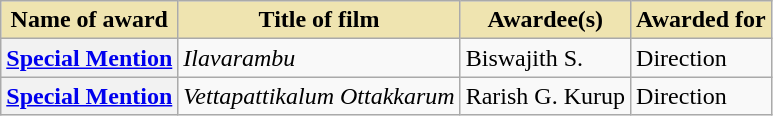<table class="wikitable plainrowheaders">
<tr>
<th style="background-color:#EFE4B0">Name of award</th>
<th style="background-color:#EFE4B0">Title of film</th>
<th style="background-color:#EFE4B0">Awardee(s)</th>
<th style="background-color:#EFE4B0" class="unsortable">Awarded for</th>
</tr>
<tr>
<th scope="row"><a href='#'>Special Mention</a></th>
<td><em>Ilavarambu</em></td>
<td>Biswajith S.</td>
<td>Direction</td>
</tr>
<tr>
<th scope="row"><a href='#'>Special Mention</a></th>
<td><em>Vettapattikalum Ottakkarum</em></td>
<td>Rarish G. Kurup</td>
<td>Direction</td>
</tr>
</table>
